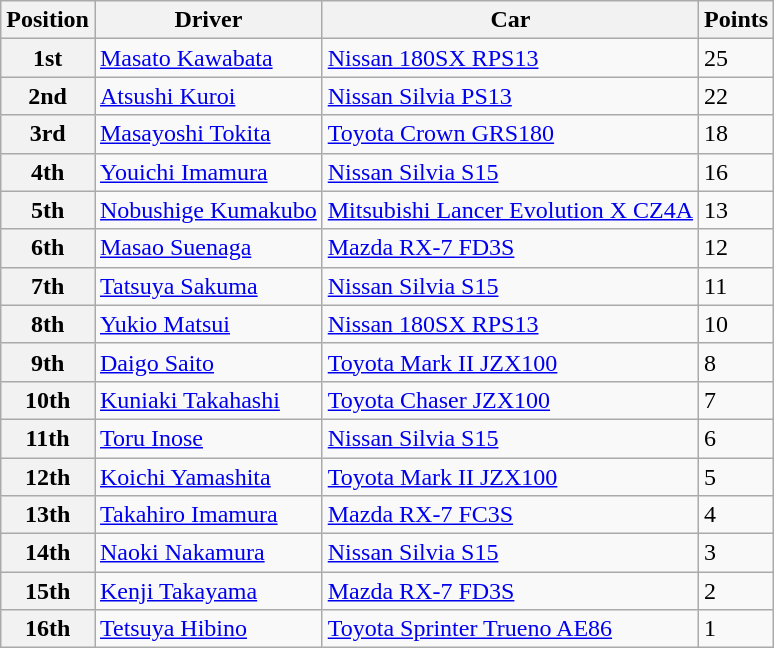<table class="wikitable">
<tr>
<th>Position</th>
<th>Driver</th>
<th>Car</th>
<th>Points</th>
</tr>
<tr>
<th>1st</th>
<td><a href='#'>Masato Kawabata</a></td>
<td><a href='#'>Nissan 180SX RPS13</a></td>
<td>25</td>
</tr>
<tr>
<th>2nd</th>
<td><a href='#'>Atsushi Kuroi</a></td>
<td><a href='#'>Nissan Silvia PS13</a></td>
<td>22</td>
</tr>
<tr>
<th>3rd</th>
<td><a href='#'>Masayoshi Tokita</a></td>
<td><a href='#'>Toyota Crown GRS180</a></td>
<td>18</td>
</tr>
<tr>
<th>4th</th>
<td><a href='#'>Youichi Imamura</a></td>
<td><a href='#'>Nissan Silvia S15</a></td>
<td>16</td>
</tr>
<tr>
<th>5th</th>
<td><a href='#'>Nobushige Kumakubo</a></td>
<td><a href='#'>Mitsubishi Lancer Evolution X CZ4A</a></td>
<td>13</td>
</tr>
<tr>
<th>6th</th>
<td><a href='#'>Masao Suenaga</a></td>
<td><a href='#'>Mazda RX-7 FD3S</a></td>
<td>12</td>
</tr>
<tr>
<th>7th</th>
<td><a href='#'>Tatsuya Sakuma</a></td>
<td><a href='#'>Nissan Silvia S15</a></td>
<td>11</td>
</tr>
<tr>
<th>8th</th>
<td><a href='#'>Yukio Matsui</a></td>
<td><a href='#'>Nissan 180SX RPS13</a></td>
<td>10</td>
</tr>
<tr>
<th>9th</th>
<td><a href='#'>Daigo Saito</a></td>
<td><a href='#'>Toyota Mark II JZX100</a></td>
<td>8</td>
</tr>
<tr>
<th>10th</th>
<td><a href='#'>Kuniaki Takahashi</a></td>
<td><a href='#'>Toyota Chaser JZX100</a></td>
<td>7</td>
</tr>
<tr>
<th>11th</th>
<td><a href='#'>Toru Inose</a></td>
<td><a href='#'>Nissan Silvia S15</a></td>
<td>6</td>
</tr>
<tr>
<th>12th</th>
<td><a href='#'>Koichi Yamashita</a></td>
<td><a href='#'>Toyota Mark II JZX100</a></td>
<td>5</td>
</tr>
<tr>
<th>13th</th>
<td><a href='#'>Takahiro Imamura</a></td>
<td><a href='#'>Mazda RX-7 FC3S</a></td>
<td>4</td>
</tr>
<tr>
<th>14th</th>
<td><a href='#'>Naoki Nakamura</a></td>
<td><a href='#'>Nissan Silvia S15</a></td>
<td>3</td>
</tr>
<tr>
<th>15th</th>
<td><a href='#'>Kenji Takayama</a></td>
<td><a href='#'>Mazda RX-7 FD3S</a></td>
<td>2</td>
</tr>
<tr>
<th>16th</th>
<td><a href='#'>Tetsuya Hibino</a></td>
<td><a href='#'>Toyota Sprinter Trueno AE86</a></td>
<td>1</td>
</tr>
</table>
